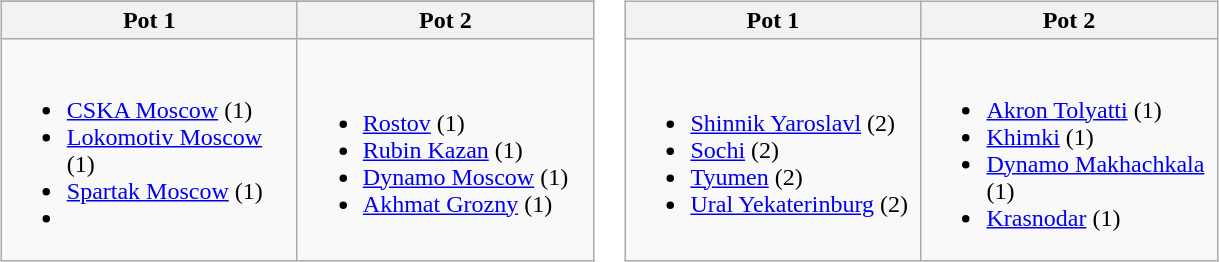<table>
<tr style="vertical-align:top">
<td><br><table class="wikitable">
<tr>
</tr>
<tr>
<th width="190">Pot 1</th>
<th width="190">Pot 2</th>
</tr>
<tr>
<td><br><ul><li><a href='#'>CSKA Moscow</a> (1)</li><li><a href='#'>Lokomotiv Moscow</a> (1)</li><li><a href='#'>Spartak Moscow</a> (1)</li><li></li></ul></td>
<td><br><ul><li><a href='#'>Rostov</a> (1)</li><li><a href='#'>Rubin Kazan</a> (1)</li><li><a href='#'>Dynamo Moscow</a> (1)</li><li><a href='#'>Akhmat Grozny</a> (1)</li></ul></td>
</tr>
</table>
</td>
<td><br><table class="wikitable">
<tr>
<th width="190">Pot 1</th>
<th width="190">Pot 2</th>
</tr>
<tr>
<td><br><ul><li><a href='#'>Shinnik Yaroslavl</a> (2)</li><li><a href='#'>Sochi</a> (2)</li><li><a href='#'>Tyumen</a> (2)</li><li><a href='#'>Ural Yekaterinburg</a> (2)</li></ul></td>
<td><br><ul><li><a href='#'>Akron Tolyatti</a> (1)</li><li><a href='#'>Khimki</a> (1)</li><li><a href='#'>Dynamo Makhachkala</a> (1)</li><li><a href='#'>Krasnodar</a> (1)</li></ul></td>
</tr>
</table>
</td>
</tr>
</table>
